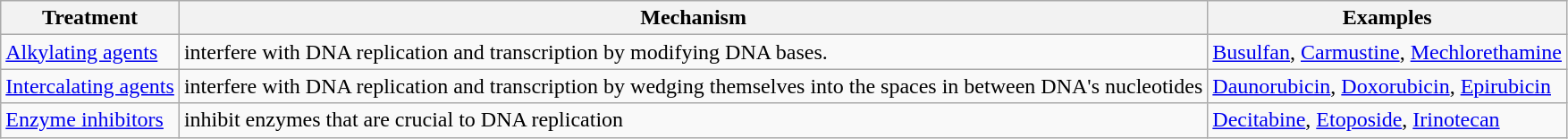<table class="wikitable">
<tr>
<th>Treatment</th>
<th>Mechanism</th>
<th>Examples</th>
</tr>
<tr>
<td><a href='#'>Alkylating agents</a></td>
<td>interfere with DNA replication and transcription by modifying DNA bases.</td>
<td><a href='#'>Busulfan</a>, <a href='#'>Carmustine</a>, <a href='#'>Mechlorethamine</a></td>
</tr>
<tr>
<td><a href='#'>Intercalating agents</a></td>
<td>interfere with DNA replication and transcription by wedging themselves into the spaces in between DNA's nucleotides</td>
<td><a href='#'>Daunorubicin</a>, <a href='#'>Doxorubicin</a>, <a href='#'>Epirubicin</a></td>
</tr>
<tr>
<td><a href='#'>Enzyme inhibitors</a></td>
<td>inhibit enzymes that are crucial to DNA replication</td>
<td><a href='#'>Decitabine</a>, <a href='#'>Etoposide</a>, <a href='#'>Irinotecan</a></td>
</tr>
</table>
